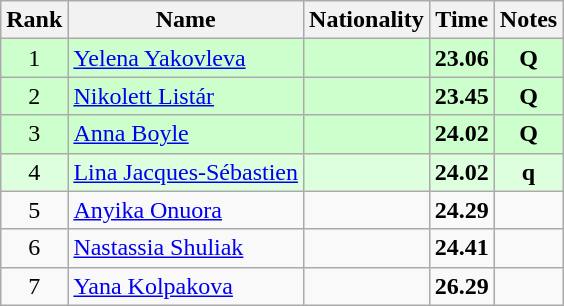<table class="wikitable sortable" style="text-align:center">
<tr>
<th>Rank</th>
<th>Name</th>
<th>Nationality</th>
<th>Time</th>
<th>Notes</th>
</tr>
<tr bgcolor=ccffcc>
<td>1</td>
<td align=left><a href='#'>Yelena Yakovleva</a></td>
<td align=left></td>
<td><strong>23.06</strong></td>
<td><strong>Q</strong></td>
</tr>
<tr bgcolor=ccffcc>
<td>2</td>
<td align=left><a href='#'>Nikolett Listár</a></td>
<td align=left></td>
<td><strong>23.45</strong></td>
<td><strong>Q</strong></td>
</tr>
<tr bgcolor=ccffcc>
<td>3</td>
<td align=left><a href='#'>Anna Boyle</a></td>
<td align=left></td>
<td><strong>24.02</strong></td>
<td><strong>Q</strong></td>
</tr>
<tr bgcolor=ddffdd>
<td>4</td>
<td align=left><a href='#'>Lina Jacques-Sébastien</a></td>
<td align=left></td>
<td><strong>24.02</strong></td>
<td><strong>q</strong></td>
</tr>
<tr>
<td>5</td>
<td align=left><a href='#'>Anyika Onuora</a></td>
<td align=left></td>
<td><strong>24.29</strong></td>
<td></td>
</tr>
<tr>
<td>6</td>
<td align=left><a href='#'>Nastassia Shuliak</a></td>
<td align=left></td>
<td><strong>24.41</strong></td>
<td></td>
</tr>
<tr>
<td>7</td>
<td align=left><a href='#'>Yana Kolpakova</a></td>
<td align=left></td>
<td><strong>26.29</strong></td>
<td></td>
</tr>
</table>
